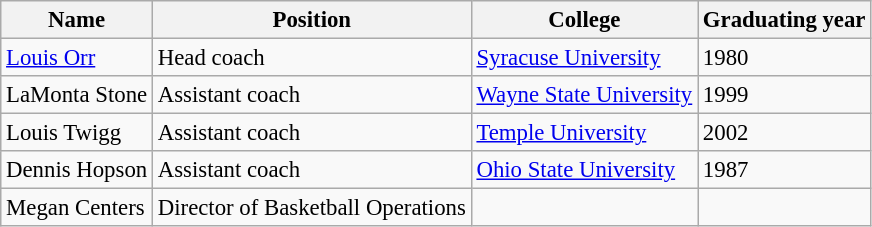<table class="wikitable" style="font-size: 95%;">
<tr>
<th>Name</th>
<th>Position</th>
<th>College</th>
<th>Graduating year</th>
</tr>
<tr>
<td><a href='#'>Louis Orr</a></td>
<td>Head coach</td>
<td><a href='#'>Syracuse University</a></td>
<td>1980</td>
</tr>
<tr>
<td>LaMonta Stone</td>
<td>Assistant coach</td>
<td><a href='#'>Wayne State University</a></td>
<td>1999</td>
</tr>
<tr>
<td>Louis Twigg</td>
<td>Assistant coach</td>
<td><a href='#'>Temple University</a></td>
<td>2002</td>
</tr>
<tr>
<td>Dennis Hopson</td>
<td>Assistant coach</td>
<td><a href='#'>Ohio State University</a></td>
<td>1987</td>
</tr>
<tr>
<td>Megan Centers</td>
<td>Director of Basketball Operations</td>
<td></td>
<td></td>
</tr>
</table>
